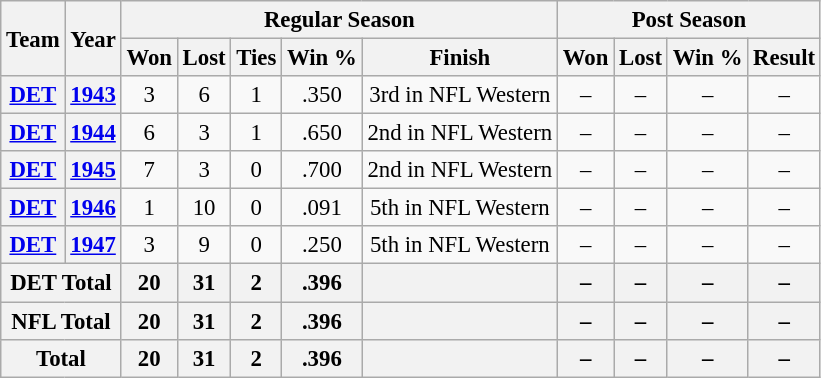<table class="wikitable" style="font-size: 95%; text-align:center;">
<tr>
<th rowspan="2">Team</th>
<th rowspan="2">Year</th>
<th colspan="5">Regular Season</th>
<th colspan="4">Post Season</th>
</tr>
<tr>
<th>Won</th>
<th>Lost</th>
<th>Ties</th>
<th>Win %</th>
<th>Finish</th>
<th>Won</th>
<th>Lost</th>
<th>Win %</th>
<th>Result</th>
</tr>
<tr>
<th><a href='#'>DET</a></th>
<th><a href='#'>1943</a></th>
<td>3</td>
<td>6</td>
<td>1</td>
<td>.350</td>
<td>3rd in NFL Western</td>
<td>–</td>
<td>–</td>
<td>–</td>
<td>–</td>
</tr>
<tr>
<th><a href='#'>DET</a></th>
<th><a href='#'>1944</a></th>
<td>6</td>
<td>3</td>
<td>1</td>
<td>.650</td>
<td>2nd in NFL Western</td>
<td>–</td>
<td>–</td>
<td>–</td>
<td>–</td>
</tr>
<tr>
<th><a href='#'>DET</a></th>
<th><a href='#'>1945</a></th>
<td>7</td>
<td>3</td>
<td>0</td>
<td>.700</td>
<td>2nd in NFL Western</td>
<td>–</td>
<td>–</td>
<td>–</td>
<td>–</td>
</tr>
<tr>
<th><a href='#'>DET</a></th>
<th><a href='#'>1946</a></th>
<td>1</td>
<td>10</td>
<td>0</td>
<td>.091</td>
<td>5th in NFL Western</td>
<td>–</td>
<td>–</td>
<td>–</td>
<td>–</td>
</tr>
<tr>
<th><a href='#'>DET</a></th>
<th><a href='#'>1947</a></th>
<td>3</td>
<td>9</td>
<td>0</td>
<td>.250</td>
<td>5th in NFL Western</td>
<td>–</td>
<td>–</td>
<td>–</td>
<td>–</td>
</tr>
<tr>
<th colspan="2">DET Total</th>
<th>20</th>
<th>31</th>
<th>2</th>
<th>.396</th>
<th></th>
<th>–</th>
<th>–</th>
<th>–</th>
<th>–</th>
</tr>
<tr>
<th colspan="2">NFL Total</th>
<th>20</th>
<th>31</th>
<th>2</th>
<th>.396</th>
<th></th>
<th>–</th>
<th>–</th>
<th>–</th>
<th>–</th>
</tr>
<tr>
<th colspan="2">Total</th>
<th>20</th>
<th>31</th>
<th>2</th>
<th>.396</th>
<th></th>
<th>–</th>
<th>–</th>
<th>–</th>
<th>–</th>
</tr>
</table>
